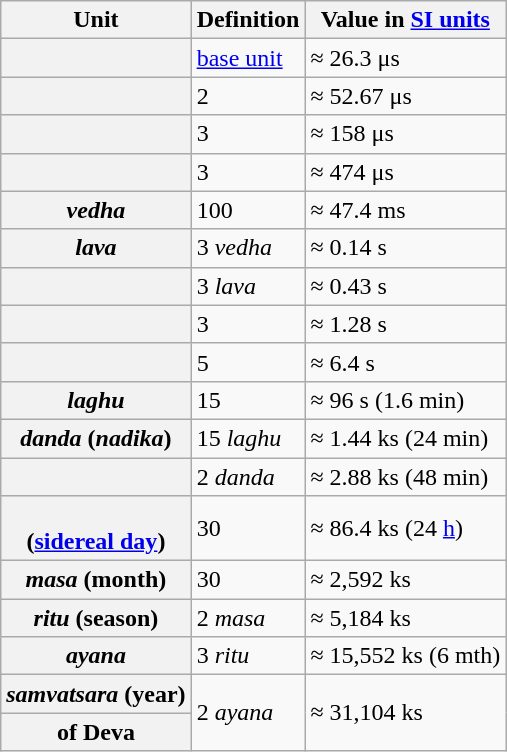<table class="wikitable plainrowheaders">
<tr>
<th scope="col">Unit</th>
<th scope="col">Definition</th>
<th scope="col">Value in <a href='#'>SI units</a></th>
</tr>
<tr>
<th scope="row"></th>
<td><a href='#'>base unit</a></td>
<td>≈ 26.3 μs</td>
</tr>
<tr>
<th scope="row"></th>
<td>2 </td>
<td>≈ 52.67 μs</td>
</tr>
<tr>
<th scope="row"></th>
<td>3 </td>
<td>≈ 158 μs</td>
</tr>
<tr>
<th scope="row"></th>
<td>3 </td>
<td>≈ 474 μs</td>
</tr>
<tr>
<th scope="row"><em>vedha</em></th>
<td>100 </td>
<td>≈ 47.4 ms</td>
</tr>
<tr>
<th scope="row"><em>lava</em></th>
<td>3 <em>vedha</em></td>
<td>≈ 0.14 s</td>
</tr>
<tr>
<th scope="row"></th>
<td>3 <em>lava</em></td>
<td>≈ 0.43 s</td>
</tr>
<tr>
<th scope="row"></th>
<td>3 </td>
<td>≈ 1.28 s</td>
</tr>
<tr>
<th scope="row"></th>
<td>5 </td>
<td>≈ 6.4 s</td>
</tr>
<tr>
<th scope="row"><em>laghu</em></th>
<td>15 </td>
<td>≈ 96 s (1.6 min)</td>
</tr>
<tr>
<th scope="row"><em>danda</em> (<em>nadika</em>)</th>
<td>15 <em>laghu</em></td>
<td>≈ 1.44 ks (24 min)</td>
</tr>
<tr>
<th scope="row"></th>
<td>2 <em>danda</em></td>
<td>≈ 2.88 ks (48 min)</td>
</tr>
<tr>
<th scope="row"><br>(<a href='#'>sidereal day</a>)</th>
<td>30 </td>
<td>≈ 86.4 ks (24 <a href='#'>h</a>)</td>
</tr>
<tr>
<th scope="row"><em>masa</em> (month)</th>
<td>30 </td>
<td>≈ 2,592 ks</td>
</tr>
<tr>
<th scope="row"><em>ritu</em> (season)</th>
<td>2 <em>masa</em></td>
<td>≈ 5,184 ks</td>
</tr>
<tr>
<th scope="row"><em>ayana</em></th>
<td>3 <em>ritu</em></td>
<td>≈ 15,552 ks (6 mth)</td>
</tr>
<tr>
<th scope="row"><em>samvatsara</em> (year)</th>
<td rowspan="2">2 <em>ayana</em></td>
<td rowspan="2">≈ 31,104 ks</td>
</tr>
<tr>
<th scope="row"> of Deva</th>
</tr>
</table>
